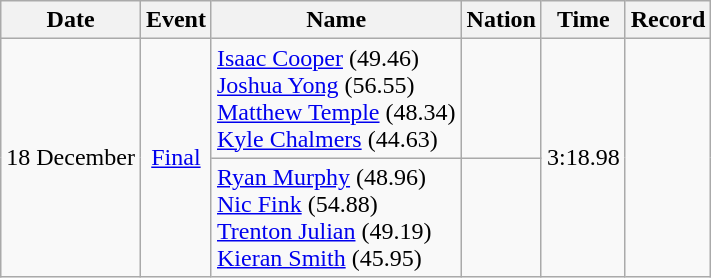<table class="wikitable" style=text-align:center>
<tr>
<th>Date</th>
<th>Event</th>
<th>Name</th>
<th>Nation</th>
<th>Time</th>
<th>Record</th>
</tr>
<tr>
<td rowspan=2>18 December</td>
<td rowspan=2><a href='#'>Final</a></td>
<td align=left><a href='#'>Isaac Cooper</a> (49.46)<br><a href='#'>Joshua Yong</a> (56.55)<br><a href='#'>Matthew Temple</a> (48.34)<br><a href='#'>Kyle Chalmers</a> (44.63)</td>
<td align=left></td>
<td rowspan=2>3:18.98</td>
<td rowspan=2></td>
</tr>
<tr>
<td align=left><a href='#'>Ryan Murphy</a> (48.96)<br><a href='#'>Nic Fink</a> (54.88)<br><a href='#'>Trenton Julian</a> (49.19)<br><a href='#'>Kieran Smith</a> (45.95)</td>
<td align=left></td>
</tr>
</table>
